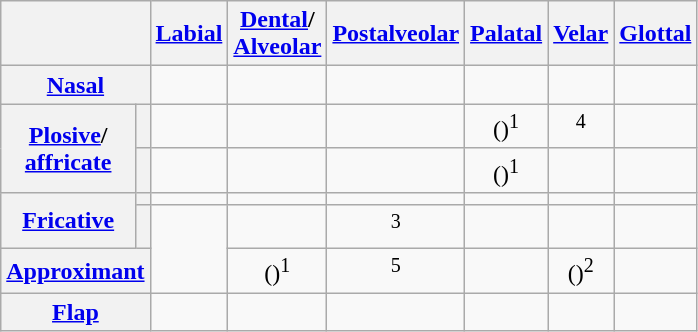<table class="wikitable" style="text-align: center;">
<tr>
<th colspan="2"></th>
<th><a href='#'>Labial</a></th>
<th><a href='#'>Dental</a>/<br><a href='#'>Alveolar</a></th>
<th><a href='#'>Postalveolar</a></th>
<th><a href='#'>Palatal</a></th>
<th><a href='#'>Velar</a></th>
<th><a href='#'>Glottal</a></th>
</tr>
<tr>
<th colspan="2"><a href='#'>Nasal</a></th>
<td></td>
<td></td>
<td></td>
<td></td>
<td></td>
<td></td>
</tr>
<tr>
<th rowspan="2"><a href='#'>Plosive</a>/<br><a href='#'>affricate</a></th>
<th></th>
<td></td>
<td></td>
<td></td>
<td>()<sup>1</sup></td>
<td><sup>4</sup></td>
<td></td>
</tr>
<tr>
<th></th>
<td></td>
<td></td>
<td></td>
<td>()<sup>1</sup></td>
<td></td>
<td></td>
</tr>
<tr>
<th rowspan="2"><a href='#'>Fricative</a></th>
<th></th>
<td></td>
<td></td>
<td></td>
<td></td>
<td></td>
<td></td>
</tr>
<tr>
<th></th>
<td rowspan="2"></td>
<td></td>
<td><sup>3</sup></td>
<td></td>
<td></td>
<td></td>
</tr>
<tr>
<th colspan="2"><a href='#'>Approximant</a></th>
<td>()<sup>1</sup></td>
<td><sup>5</sup></td>
<td></td>
<td>()<sup>2</sup></td>
<td></td>
</tr>
<tr>
<th colspan="2"><a href='#'>Flap</a></th>
<td></td>
<td></td>
<td></td>
<td></td>
<td></td>
<td></td>
</tr>
</table>
